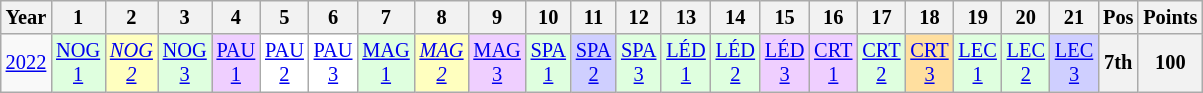<table class="wikitable" style="text-align:center; font-size:85%">
<tr>
<th>Year</th>
<th>1</th>
<th>2</th>
<th>3</th>
<th>4</th>
<th>5</th>
<th>6</th>
<th>7</th>
<th>8</th>
<th>9</th>
<th>10</th>
<th>11</th>
<th>12</th>
<th>13</th>
<th>14</th>
<th>15</th>
<th>16</th>
<th>17</th>
<th>18</th>
<th>19</th>
<th>20</th>
<th>21</th>
<th>Pos</th>
<th>Points</th>
</tr>
<tr>
<td><a href='#'>2022</a></td>
<td style="background:#DFFFDF;"><a href='#'>NOG<br>1</a><br></td>
<td style="background:#FFFFBF;"><em><a href='#'>NOG<br>2</a></em><br></td>
<td style="background:#DFFFDF;"><a href='#'>NOG<br>3</a><br></td>
<td style="background:#EFCFFF;"><a href='#'>PAU<br>1</a><br></td>
<td style="background:#FFFFFF;"><a href='#'>PAU<br>2</a><br></td>
<td style="background:#FFFFFF;"><a href='#'>PAU<br>3</a><br></td>
<td style="background:#DFFFDF;"><a href='#'>MAG<br>1</a><br></td>
<td style="background:#FFFFBF;"><em><a href='#'>MAG<br>2</a></em><br></td>
<td style="background:#EFCFFF;"><a href='#'>MAG<br>3</a><br></td>
<td style="background:#DFFFDF;"><a href='#'>SPA<br>1</a><br></td>
<td style="background:#CFCFFF;"><a href='#'>SPA<br>2</a><br></td>
<td style="background:#DFFFDF;"><a href='#'>SPA<br>3</a><br></td>
<td style="background:#DFFFDF;"><a href='#'>LÉD<br>1</a><br></td>
<td style="background:#DFFFDF;"><a href='#'>LÉD<br>2</a><br></td>
<td style="background:#EFCFFF;"><a href='#'>LÉD<br>3</a><br></td>
<td style="background:#EFCFFF;"><a href='#'>CRT<br>1</a><br></td>
<td style="background:#DFFFDF;"><a href='#'>CRT<br>2</a><br></td>
<td style="background:#FFDF9F;"><a href='#'>CRT<br>3</a><br></td>
<td style="background:#DFFFDF;"><a href='#'>LEC<br>1</a><br></td>
<td style="background:#DFFFDF;"><a href='#'>LEC<br>2</a><br></td>
<td style="background:#CFCFFF;"><a href='#'>LEC<br>3</a><br></td>
<th>7th</th>
<th>100</th>
</tr>
</table>
